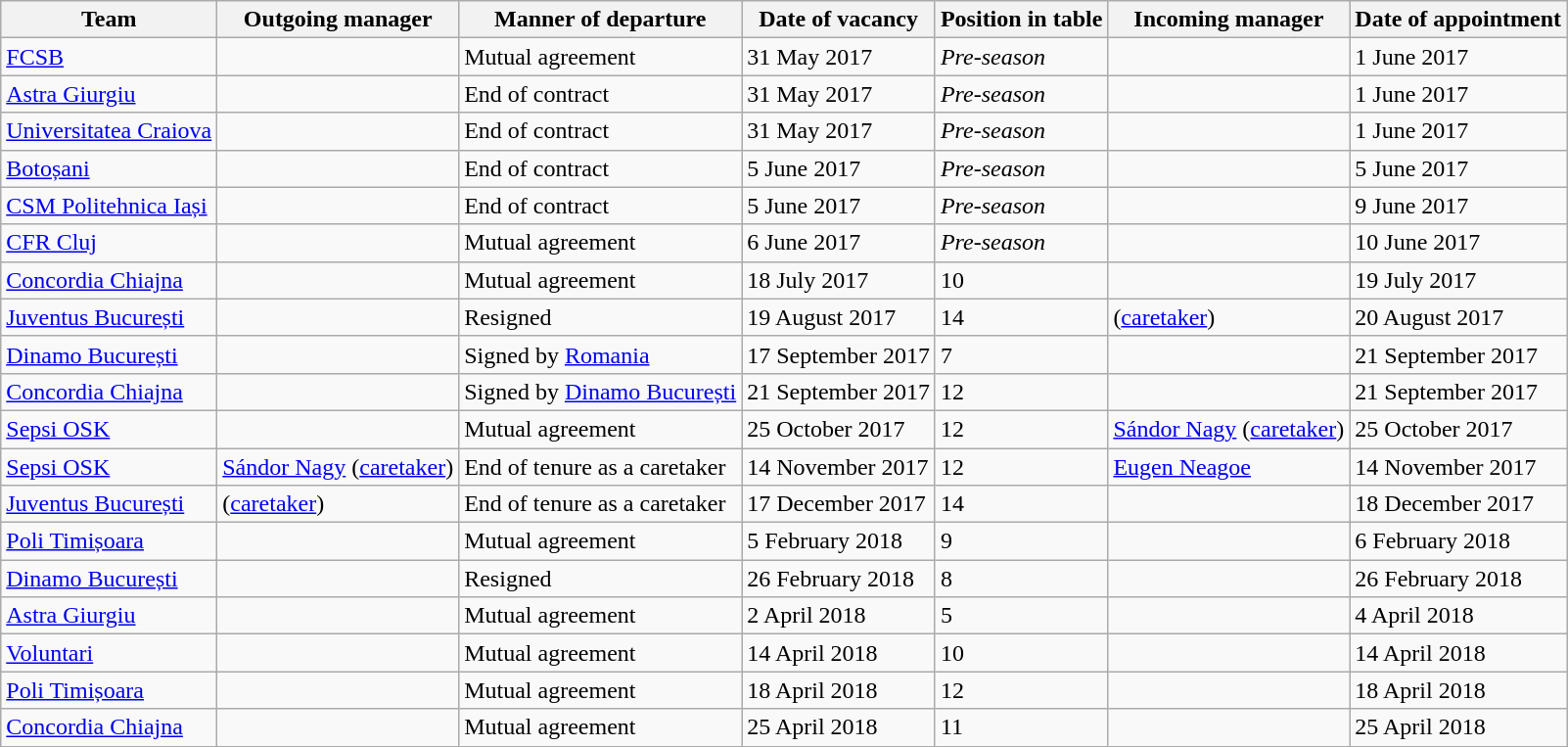<table class="wikitable sortable">
<tr>
<th>Team</th>
<th>Outgoing manager</th>
<th>Manner of departure</th>
<th>Date of vacancy</th>
<th>Position in table</th>
<th>Incoming manager</th>
<th>Date of appointment</th>
</tr>
<tr>
<td><a href='#'>FCSB</a></td>
<td> </td>
<td>Mutual agreement</td>
<td>31 May 2017</td>
<td><em>Pre-season</em></td>
<td> </td>
<td>1 June 2017</td>
</tr>
<tr>
<td><a href='#'>Astra Giurgiu</a></td>
<td> </td>
<td>End of contract</td>
<td>31 May 2017</td>
<td><em>Pre-season</em></td>
<td> </td>
<td>1 June 2017</td>
</tr>
<tr>
<td><a href='#'>Universitatea Craiova</a></td>
<td> </td>
<td>End of contract</td>
<td>31 May 2017</td>
<td><em>Pre-season</em></td>
<td> </td>
<td>1 June 2017</td>
</tr>
<tr>
<td><a href='#'>Botoșani</a></td>
<td> </td>
<td>End of contract</td>
<td>5 June 2017</td>
<td><em>Pre-season</em></td>
<td> </td>
<td>5 June 2017</td>
</tr>
<tr>
<td><a href='#'>CSM Politehnica Iași</a></td>
<td> </td>
<td>End of contract</td>
<td>5 June 2017</td>
<td><em>Pre-season</em></td>
<td> </td>
<td>9 June 2017</td>
</tr>
<tr>
<td><a href='#'>CFR Cluj</a></td>
<td> </td>
<td>Mutual agreement</td>
<td>6 June 2017</td>
<td><em>Pre-season</em></td>
<td> </td>
<td>10 June 2017</td>
</tr>
<tr>
<td><a href='#'>Concordia Chiajna</a></td>
<td> </td>
<td>Mutual agreement</td>
<td>18 July 2017</td>
<td>10</td>
<td> </td>
<td>19 July 2017</td>
</tr>
<tr>
<td><a href='#'>Juventus București</a></td>
<td> </td>
<td>Resigned</td>
<td>19 August 2017</td>
<td>14</td>
<td>  (<a href='#'>caretaker</a>)</td>
<td>20 August 2017</td>
</tr>
<tr>
<td><a href='#'>Dinamo București</a></td>
<td> </td>
<td>Signed by <a href='#'>Romania</a></td>
<td>17 September 2017</td>
<td>7</td>
<td> </td>
<td>21 September 2017</td>
</tr>
<tr>
<td><a href='#'>Concordia Chiajna</a></td>
<td> </td>
<td>Signed by <a href='#'>Dinamo București</a></td>
<td>21 September 2017</td>
<td>12</td>
<td> </td>
<td>21 September 2017</td>
</tr>
<tr>
<td><a href='#'>Sepsi OSK</a></td>
<td> </td>
<td>Mutual agreement</td>
<td>25 October 2017</td>
<td>12</td>
<td> <a href='#'>Sándor Nagy</a> (<a href='#'>caretaker</a>)</td>
<td>25 October 2017</td>
</tr>
<tr>
<td><a href='#'>Sepsi OSK</a></td>
<td> <a href='#'>Sándor Nagy</a> (<a href='#'>caretaker</a>)</td>
<td>End of tenure as a caretaker</td>
<td>14 November 2017</td>
<td>12</td>
<td> <a href='#'>Eugen Neagoe</a></td>
<td>14 November 2017</td>
</tr>
<tr>
<td><a href='#'>Juventus București</a></td>
<td>  (<a href='#'>caretaker</a>)</td>
<td>End of tenure as a caretaker</td>
<td>17 December 2017</td>
<td>14</td>
<td> </td>
<td>18 December 2017</td>
</tr>
<tr>
<td><a href='#'>Poli Timișoara</a></td>
<td> </td>
<td>Mutual agreement</td>
<td>5 February 2018</td>
<td>9</td>
<td> </td>
<td>6 February 2018</td>
</tr>
<tr>
<td><a href='#'>Dinamo București</a></td>
<td> </td>
<td>Resigned</td>
<td>26 February 2018</td>
<td>8</td>
<td> </td>
<td>26 February 2018</td>
</tr>
<tr>
<td><a href='#'>Astra Giurgiu</a></td>
<td> </td>
<td>Mutual agreement</td>
<td>2 April 2018</td>
<td>5</td>
<td> </td>
<td>4 April 2018</td>
</tr>
<tr>
<td><a href='#'>Voluntari</a></td>
<td> </td>
<td>Mutual agreement</td>
<td>14 April 2018</td>
<td>10</td>
<td> </td>
<td>14 April 2018</td>
</tr>
<tr>
<td><a href='#'>Poli Timișoara</a></td>
<td> </td>
<td>Mutual agreement</td>
<td>18 April 2018</td>
<td>12</td>
<td> </td>
<td>18 April 2018</td>
</tr>
<tr>
<td><a href='#'>Concordia Chiajna</a></td>
<td> </td>
<td>Mutual agreement</td>
<td>25 April 2018</td>
<td>11</td>
<td> </td>
<td>25 April 2018</td>
</tr>
</table>
